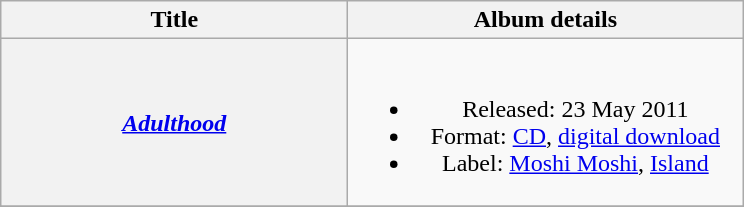<table class="wikitable plainrowheaders" style="text-align:center;" border="1">
<tr>
<th scope="col" style="width:14em;">Title</th>
<th scope="col" style="width:16em;">Album details</th>
</tr>
<tr>
<th scope="row"><em><a href='#'>Adulthood</a></em></th>
<td><br><ul><li>Released: 23 May 2011</li><li>Format: <a href='#'>CD</a>, <a href='#'>digital download</a></li><li>Label: <a href='#'>Moshi Moshi</a>, <a href='#'>Island</a></li></ul></td>
</tr>
<tr>
</tr>
</table>
